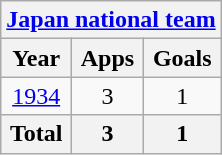<table class="wikitable" style="text-align:center">
<tr>
<th colspan=3><a href='#'>Japan national team</a></th>
</tr>
<tr>
<th>Year</th>
<th>Apps</th>
<th>Goals</th>
</tr>
<tr>
<td><a href='#'>1934</a></td>
<td>3</td>
<td>1</td>
</tr>
<tr>
<th>Total</th>
<th>3</th>
<th>1</th>
</tr>
</table>
